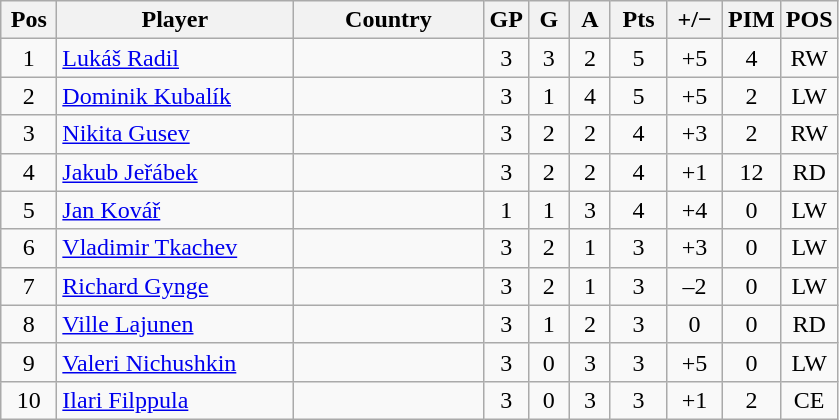<table class="wikitable sortable" style="text-align: center;">
<tr>
<th width=30>Pos</th>
<th width=150>Player</th>
<th width=120>Country</th>
<th width=20>GP</th>
<th width=20>G</th>
<th width=20>A</th>
<th width=30>Pts</th>
<th width=30>+/−</th>
<th width=30>PIM</th>
<th width=30>POS</th>
</tr>
<tr>
<td>1</td>
<td align=left><a href='#'>Lukáš Radil</a></td>
<td align=left></td>
<td>3</td>
<td>3</td>
<td>2</td>
<td>5</td>
<td>+5</td>
<td>4</td>
<td>RW</td>
</tr>
<tr>
<td>2</td>
<td align=left><a href='#'>Dominik Kubalík</a></td>
<td align=left></td>
<td>3</td>
<td>1</td>
<td>4</td>
<td>5</td>
<td>+5</td>
<td>2</td>
<td>LW</td>
</tr>
<tr>
<td>3</td>
<td align=left><a href='#'>Nikita Gusev</a></td>
<td align=left></td>
<td>3</td>
<td>2</td>
<td>2</td>
<td>4</td>
<td>+3</td>
<td>2</td>
<td>RW</td>
</tr>
<tr>
<td>4</td>
<td align=left><a href='#'>Jakub Jeřábek</a></td>
<td align=left></td>
<td>3</td>
<td>2</td>
<td>2</td>
<td>4</td>
<td>+1</td>
<td>12</td>
<td>RD</td>
</tr>
<tr>
<td>5</td>
<td align=left><a href='#'>Jan Kovář</a></td>
<td align=left></td>
<td>1</td>
<td>1</td>
<td>3</td>
<td>4</td>
<td>+4</td>
<td>0</td>
<td>LW</td>
</tr>
<tr>
<td>6</td>
<td align=left><a href='#'>Vladimir Tkachev</a></td>
<td align=left></td>
<td>3</td>
<td>2</td>
<td>1</td>
<td>3</td>
<td>+3</td>
<td>0</td>
<td>LW</td>
</tr>
<tr>
<td>7</td>
<td align=left><a href='#'>Richard Gynge</a></td>
<td align=left></td>
<td>3</td>
<td>2</td>
<td>1</td>
<td>3</td>
<td>–2</td>
<td>0</td>
<td>LW</td>
</tr>
<tr>
<td>8</td>
<td align=left><a href='#'>Ville Lajunen</a></td>
<td align=left></td>
<td>3</td>
<td>1</td>
<td>2</td>
<td>3</td>
<td>0</td>
<td>0</td>
<td>RD</td>
</tr>
<tr>
<td>9</td>
<td align=left><a href='#'>Valeri Nichushkin</a></td>
<td align=left></td>
<td>3</td>
<td>0</td>
<td>3</td>
<td>3</td>
<td>+5</td>
<td>0</td>
<td>LW</td>
</tr>
<tr>
<td>10</td>
<td align=left><a href='#'>Ilari Filppula</a></td>
<td align=left></td>
<td>3</td>
<td>0</td>
<td>3</td>
<td>3</td>
<td>+1</td>
<td>2</td>
<td>CE</td>
</tr>
</table>
